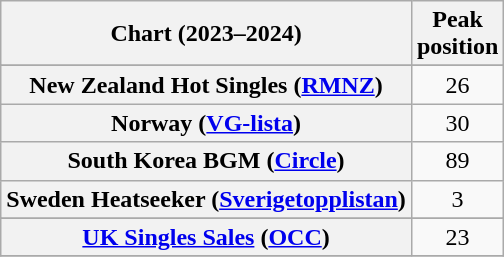<table class="wikitable sortable plainrowheaders" style="text-align:center">
<tr>
<th scope="col">Chart (2023–2024)</th>
<th scope="col">Peak<br>position</th>
</tr>
<tr>
</tr>
<tr>
</tr>
<tr>
<th scope="row">New Zealand Hot Singles (<a href='#'>RMNZ</a>)</th>
<td>26</td>
</tr>
<tr>
<th scope="row">Norway (<a href='#'>VG-lista</a>)</th>
<td>30</td>
</tr>
<tr>
<th scope="row">South Korea BGM (<a href='#'>Circle</a>)</th>
<td>89</td>
</tr>
<tr>
<th scope="row">Sweden Heatseeker (<a href='#'>Sverigetopplistan</a>)</th>
<td>3</td>
</tr>
<tr>
</tr>
<tr>
<th scope="row"><a href='#'>UK Singles Sales</a> (<a href='#'>OCC</a>)</th>
<td>23</td>
</tr>
<tr>
</tr>
</table>
